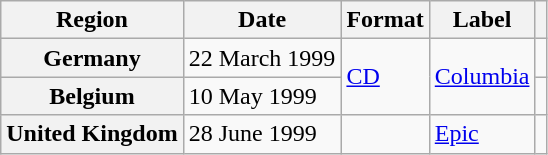<table class="wikitable plainrowheaders">
<tr>
<th scope="col">Region</th>
<th scope="col">Date</th>
<th scope="col">Format</th>
<th scope="col">Label</th>
<th scope="col"></th>
</tr>
<tr>
<th scope="row">Germany</th>
<td>22 March 1999</td>
<td rowspan="2"><a href='#'>CD</a></td>
<td rowspan="2"><a href='#'>Columbia</a></td>
<td></td>
</tr>
<tr>
<th scope="row">Belgium</th>
<td>10 May 1999</td>
<td></td>
</tr>
<tr>
<th scope="row">United Kingdom</th>
<td>28 June 1999</td>
<td></td>
<td><a href='#'>Epic</a></td>
<td></td>
</tr>
</table>
